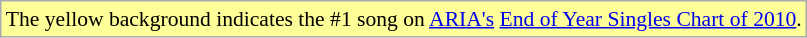<table class="wikitable" style="font-size:90%;">
<tr>
<td style="background-color:#FFFF99">The yellow background indicates the #1 song on <a href='#'>ARIA's</a> <a href='#'>End of Year Singles Chart of 2010</a>.</td>
</tr>
</table>
